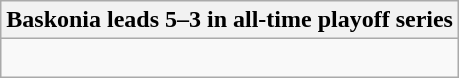<table class="wikitable collapsible collapsed">
<tr>
<th>Baskonia leads 5–3 in all-time playoff series</th>
</tr>
<tr>
<td><br>






</td>
</tr>
</table>
